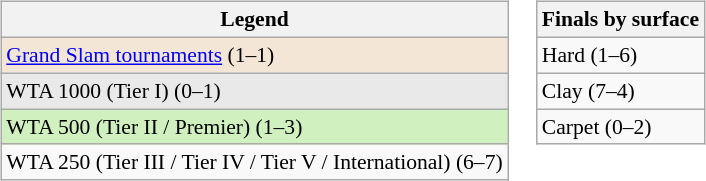<table>
<tr valign=top>
<td><br><table class=wikitable style="font-size:90%">
<tr>
<th>Legend</th>
</tr>
<tr>
<td bgcolor=f3e6d7><a href='#'>Grand Slam tournaments</a> (1–1)</td>
</tr>
<tr>
<td bgcolor="e9e9e9">WTA 1000 (Tier I) (0–1)</td>
</tr>
<tr>
<td bgcolor="d0f0c0">WTA 500 (Tier II / Premier) (1–3)</td>
</tr>
<tr>
<td>WTA 250 (Tier III / Tier IV / Tier V / International) (6–7)</td>
</tr>
</table>
</td>
<td><br><table class=wikitable style="font-size:90%">
<tr>
<th>Finals by surface</th>
</tr>
<tr>
<td>Hard (1–6)</td>
</tr>
<tr>
<td>Clay (7–4)</td>
</tr>
<tr>
<td>Carpet (0–2)</td>
</tr>
</table>
</td>
</tr>
</table>
